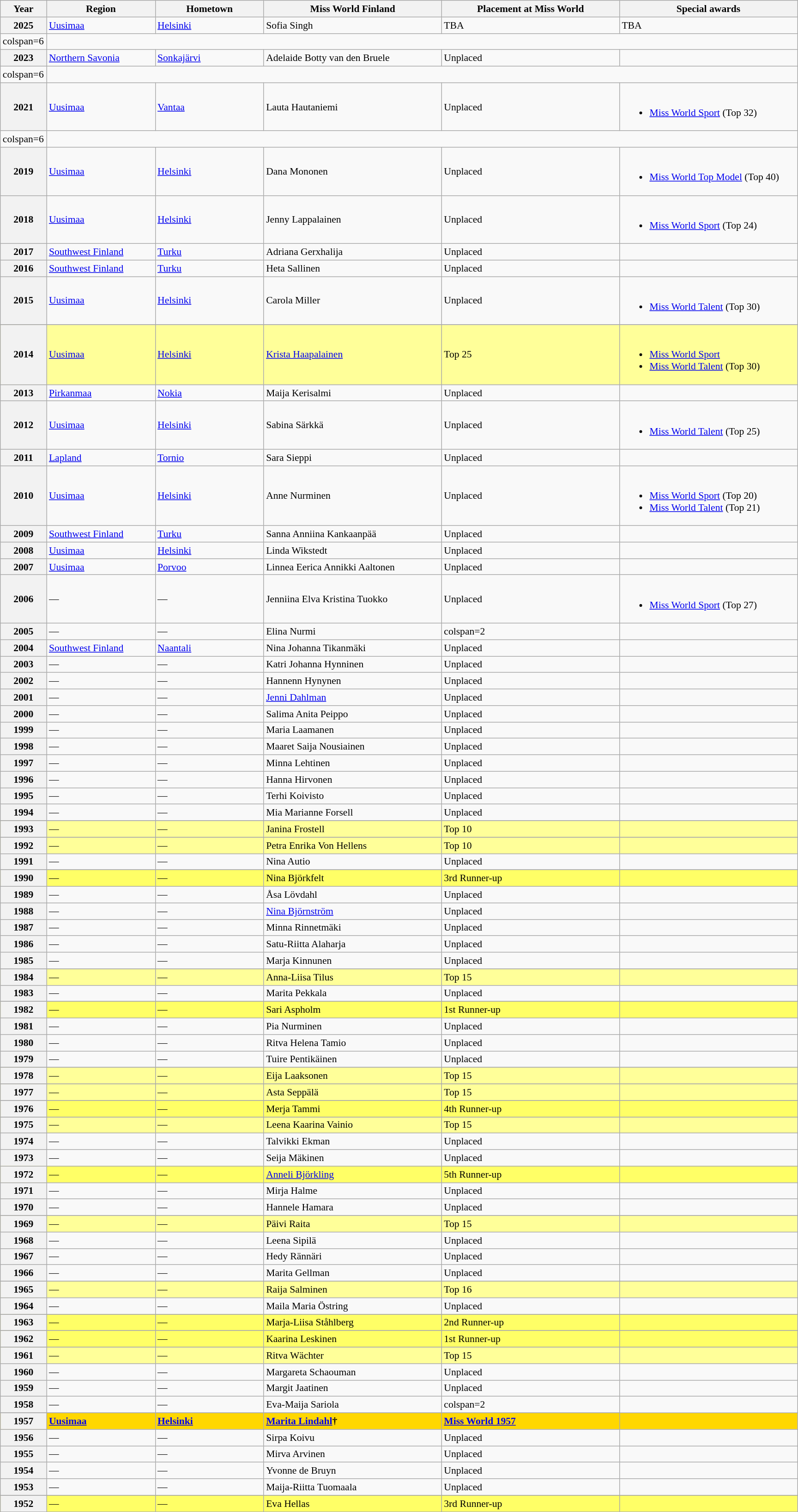<table class="wikitable " style="font-size: 90%;">
<tr>
<th width="60">Year</th>
<th width="150">Region</th>
<th width="150">Hometown</th>
<th width="250">Miss World Finland</th>
<th width="250">Placement at Miss World</th>
<th width="250">Special awards</th>
</tr>
<tr>
<th>2025</th>
<td><a href='#'>Uusimaa</a></td>
<td><a href='#'>Helsinki</a></td>
<td>Sofia Singh</td>
<td>TBA</td>
<td>TBA</td>
</tr>
<tr>
<td>colspan=6 </td>
</tr>
<tr>
<th>2023</th>
<td><a href='#'>Northern Savonia</a></td>
<td><a href='#'>Sonkajärvi</a></td>
<td>Adelaide Botty van den Bruele</td>
<td>Unplaced</td>
<td></td>
</tr>
<tr>
<td>colspan=6 </td>
</tr>
<tr>
<th>2021</th>
<td><a href='#'>Uusimaa</a></td>
<td><a href='#'>Vantaa</a></td>
<td>Lauta Hautaniemi</td>
<td>Unplaced</td>
<td align="left"><br><ul><li><a href='#'>Miss World Sport</a> (Top 32)</li></ul></td>
</tr>
<tr>
<td>colspan=6 </td>
</tr>
<tr>
<th>2019</th>
<td><a href='#'>Uusimaa</a></td>
<td><a href='#'>Helsinki</a></td>
<td>Dana Mononen</td>
<td>Unplaced</td>
<td align="left"><br><ul><li><a href='#'>Miss World Top Model</a> (Top 40)</li></ul></td>
</tr>
<tr>
<th>2018</th>
<td><a href='#'>Uusimaa</a></td>
<td><a href='#'>Helsinki</a></td>
<td>Jenny Lappalainen</td>
<td>Unplaced</td>
<td align="left"><br><ul><li><a href='#'>Miss World Sport</a> (Top 24)</li></ul></td>
</tr>
<tr>
<th>2017</th>
<td><a href='#'>Southwest Finland</a></td>
<td><a href='#'>Turku</a></td>
<td>Adriana Gerxhalija</td>
<td>Unplaced</td>
<td></td>
</tr>
<tr>
<th>2016</th>
<td><a href='#'>Southwest Finland</a></td>
<td><a href='#'>Turku</a></td>
<td>Heta Sallinen</td>
<td>Unplaced</td>
<td></td>
</tr>
<tr>
<th>2015</th>
<td><a href='#'>Uusimaa</a></td>
<td><a href='#'>Helsinki</a></td>
<td>Carola Miller</td>
<td>Unplaced</td>
<td align="left"><br><ul><li><a href='#'>Miss World Talent</a> (Top 30)</li></ul></td>
</tr>
<tr>
</tr>
<tr style="background-color:#FFFF99">
<th>2014</th>
<td><a href='#'>Uusimaa</a></td>
<td><a href='#'>Helsinki</a></td>
<td><a href='#'>Krista Haapalainen</a></td>
<td>Top 25</td>
<td align="left"><br><ul><li><a href='#'>Miss World Sport</a></li><li><a href='#'>Miss World Talent</a> (Top 30)</li></ul></td>
</tr>
<tr>
<th>2013</th>
<td><a href='#'>Pirkanmaa</a></td>
<td><a href='#'>Nokia</a></td>
<td>Maija Kerisalmi</td>
<td>Unplaced</td>
<td></td>
</tr>
<tr>
<th>2012</th>
<td><a href='#'>Uusimaa</a></td>
<td><a href='#'>Helsinki</a></td>
<td>Sabina Särkkä</td>
<td>Unplaced</td>
<td align="left"><br><ul><li><a href='#'>Miss World Talent</a> (Top 25)</li></ul></td>
</tr>
<tr>
<th>2011</th>
<td><a href='#'>Lapland</a></td>
<td><a href='#'>Tornio</a></td>
<td>Sara Sieppi</td>
<td>Unplaced</td>
<td></td>
</tr>
<tr>
<th>2010</th>
<td><a href='#'>Uusimaa</a></td>
<td><a href='#'>Helsinki</a></td>
<td>Anne Nurminen</td>
<td>Unplaced</td>
<td align="left"><br><ul><li><a href='#'>Miss World Sport</a> (Top 20)</li><li><a href='#'>Miss World Talent</a> (Top 21)</li></ul></td>
</tr>
<tr>
<th>2009</th>
<td><a href='#'>Southwest Finland</a></td>
<td><a href='#'>Turku</a></td>
<td>Sanna Anniina Kankaanpää</td>
<td>Unplaced</td>
<td></td>
</tr>
<tr>
<th>2008</th>
<td><a href='#'>Uusimaa</a></td>
<td><a href='#'>Helsinki</a></td>
<td>Linda Wikstedt</td>
<td>Unplaced</td>
<td></td>
</tr>
<tr>
<th>2007</th>
<td><a href='#'>Uusimaa</a></td>
<td><a href='#'>Porvoo</a></td>
<td>Linnea Eerica Annikki Aaltonen</td>
<td>Unplaced</td>
<td></td>
</tr>
<tr>
<th>2006</th>
<td>—</td>
<td>—</td>
<td>Jenniina Elva Kristina Tuokko</td>
<td>Unplaced</td>
<td align="left"><br><ul><li><a href='#'>Miss World Sport</a> (Top 27)</li></ul></td>
</tr>
<tr>
<th>2005</th>
<td>—</td>
<td>—</td>
<td>Elina Nurmi</td>
<td>colspan=2 </td>
</tr>
<tr>
<th>2004</th>
<td><a href='#'>Southwest Finland</a></td>
<td><a href='#'>Naantali</a></td>
<td>Nina Johanna Tikanmäki</td>
<td>Unplaced</td>
<td></td>
</tr>
<tr>
<th>2003</th>
<td>—</td>
<td>—</td>
<td>Katri Johanna Hynninen</td>
<td>Unplaced</td>
<td></td>
</tr>
<tr>
<th>2002</th>
<td>—</td>
<td>—</td>
<td>Hannenn Hynynen</td>
<td>Unplaced</td>
<td></td>
</tr>
<tr>
<th>2001</th>
<td>—</td>
<td>—</td>
<td><a href='#'>Jenni Dahlman</a></td>
<td>Unplaced</td>
<td></td>
</tr>
<tr>
<th>2000</th>
<td>—</td>
<td>—</td>
<td>Salima Anita Peippo</td>
<td>Unplaced</td>
<td></td>
</tr>
<tr>
<th>1999</th>
<td>—</td>
<td>—</td>
<td>Maria Laamanen</td>
<td>Unplaced</td>
<td></td>
</tr>
<tr>
<th>1998</th>
<td>—</td>
<td>—</td>
<td>Maaret Saija Nousiainen</td>
<td>Unplaced</td>
<td></td>
</tr>
<tr>
<th>1997</th>
<td>—</td>
<td>—</td>
<td>Minna Lehtinen</td>
<td>Unplaced</td>
<td></td>
</tr>
<tr>
<th>1996</th>
<td>—</td>
<td>—</td>
<td>Hanna Hirvonen</td>
<td>Unplaced</td>
<td></td>
</tr>
<tr>
<th>1995</th>
<td>—</td>
<td>—</td>
<td>Terhi Koivisto</td>
<td>Unplaced</td>
<td></td>
</tr>
<tr>
<th>1994</th>
<td>—</td>
<td>—</td>
<td>Mia Marianne Forsell</td>
<td>Unplaced</td>
<td></td>
</tr>
<tr>
</tr>
<tr style="background-color:#FFFF99">
<th>1993</th>
<td>—</td>
<td>—</td>
<td>Janina Frostell</td>
<td>Top 10</td>
<td></td>
</tr>
<tr>
</tr>
<tr style="background-color:#FFFF99">
<th>1992</th>
<td>—</td>
<td>—</td>
<td>Petra Enrika Von Hellens</td>
<td>Top 10</td>
<td></td>
</tr>
<tr>
<th>1991</th>
<td>—</td>
<td>—</td>
<td>Nina Autio</td>
<td>Unplaced</td>
<td></td>
</tr>
<tr>
</tr>
<tr style="background-color:#FFFF66">
<th>1990</th>
<td>—</td>
<td>—</td>
<td>Nina Björkfelt</td>
<td>3rd Runner-up</td>
<td></td>
</tr>
<tr>
<th>1989</th>
<td>—</td>
<td>—</td>
<td>Åsa Lövdahl</td>
<td>Unplaced</td>
<td></td>
</tr>
<tr>
<th>1988</th>
<td>—</td>
<td>—</td>
<td><a href='#'>Nina Björnström</a></td>
<td>Unplaced</td>
<td></td>
</tr>
<tr>
<th>1987</th>
<td>—</td>
<td>—</td>
<td>Minna Rinnetmäki</td>
<td>Unplaced</td>
<td></td>
</tr>
<tr>
<th>1986</th>
<td>—</td>
<td>—</td>
<td>Satu-Riitta Alaharja</td>
<td>Unplaced</td>
<td></td>
</tr>
<tr>
<th>1985</th>
<td>—</td>
<td>—</td>
<td>Marja Kinnunen</td>
<td>Unplaced</td>
<td></td>
</tr>
<tr>
</tr>
<tr style="background-color:#FFFF99">
<th>1984</th>
<td>—</td>
<td>—</td>
<td>Anna-Liisa Tilus</td>
<td>Top 15</td>
<td></td>
</tr>
<tr>
<th>1983</th>
<td>—</td>
<td>—</td>
<td>Marita Pekkala</td>
<td>Unplaced</td>
<td></td>
</tr>
<tr>
</tr>
<tr style="background-color:#FFFF66">
<th>1982</th>
<td>—</td>
<td>—</td>
<td>Sari Aspholm</td>
<td>1st Runner-up</td>
<td></td>
</tr>
<tr>
<th>1981</th>
<td>—</td>
<td>—</td>
<td>Pia Nurminen</td>
<td>Unplaced</td>
<td></td>
</tr>
<tr>
<th>1980</th>
<td>—</td>
<td>—</td>
<td>Ritva Helena Tamio</td>
<td>Unplaced</td>
<td></td>
</tr>
<tr>
<th>1979</th>
<td>—</td>
<td>—</td>
<td>Tuire Pentikäinen</td>
<td>Unplaced</td>
<td></td>
</tr>
<tr>
</tr>
<tr style="background-color:#FFFF99">
<th>1978</th>
<td>—</td>
<td>—</td>
<td>Eija Laaksonen</td>
<td>Top 15</td>
<td></td>
</tr>
<tr>
</tr>
<tr style="background-color:#FFFF99">
<th>1977</th>
<td>—</td>
<td>—</td>
<td>Asta Seppälä</td>
<td>Top 15</td>
<td></td>
</tr>
<tr>
</tr>
<tr style="background-color:#FFFF66">
<th>1976</th>
<td>—</td>
<td>—</td>
<td>Merja Tammi</td>
<td>4th Runner-up</td>
<td></td>
</tr>
<tr>
</tr>
<tr style="background-color:#FFFF99">
<th>1975</th>
<td>—</td>
<td>—</td>
<td>Leena Kaarina Vainio</td>
<td>Top 15</td>
<td></td>
</tr>
<tr>
<th>1974</th>
<td>—</td>
<td>—</td>
<td>Talvikki Ekman</td>
<td>Unplaced</td>
<td></td>
</tr>
<tr>
<th>1973</th>
<td>—</td>
<td>—</td>
<td>Seija Mäkinen</td>
<td>Unplaced</td>
<td></td>
</tr>
<tr style="background-color:#FFFF66">
<th>1972</th>
<td>—</td>
<td>—</td>
<td><a href='#'>Anneli Björkling</a></td>
<td>5th Runner-up</td>
<td></td>
</tr>
<tr>
<th>1971</th>
<td>—</td>
<td>—</td>
<td>Mirja Halme</td>
<td>Unplaced</td>
<td></td>
</tr>
<tr>
<th>1970</th>
<td>—</td>
<td>—</td>
<td>Hannele Hamara</td>
<td>Unplaced</td>
<td></td>
</tr>
<tr>
</tr>
<tr style="background-color:#FFFF99">
<th>1969</th>
<td>—</td>
<td>—</td>
<td>Päivi Raita</td>
<td>Top 15</td>
<td></td>
</tr>
<tr>
<th>1968</th>
<td>—</td>
<td>—</td>
<td>Leena Sipilä</td>
<td>Unplaced</td>
<td></td>
</tr>
<tr>
<th>1967</th>
<td>—</td>
<td>—</td>
<td>Hedy Rännäri</td>
<td>Unplaced</td>
<td></td>
</tr>
<tr>
<th>1966</th>
<td>—</td>
<td>—</td>
<td>Marita Gellman</td>
<td>Unplaced</td>
<td></td>
</tr>
<tr>
</tr>
<tr style="background-color:#FFFF99">
<th>1965</th>
<td>—</td>
<td>—</td>
<td>Raija Salminen</td>
<td>Top 16</td>
<td></td>
</tr>
<tr>
<th>1964</th>
<td>—</td>
<td>—</td>
<td>Maila Maria Östring</td>
<td>Unplaced</td>
<td></td>
</tr>
<tr>
</tr>
<tr style="background-color:#FFFF66">
<th>1963</th>
<td>—</td>
<td>—</td>
<td>Marja-Liisa Ståhlberg</td>
<td>2nd Runner-up</td>
<td></td>
</tr>
<tr>
</tr>
<tr style="background-color:#FFFF66">
<th>1962</th>
<td>—</td>
<td>—</td>
<td>Kaarina Leskinen</td>
<td>1st Runner-up</td>
<td></td>
</tr>
<tr>
</tr>
<tr style="background-color:#FFFF99">
<th>1961</th>
<td>—</td>
<td>—</td>
<td>Ritva Wächter</td>
<td>Top 15</td>
<td></td>
</tr>
<tr>
<th>1960</th>
<td>—</td>
<td>—</td>
<td>Margareta Schaouman</td>
<td>Unplaced</td>
<td></td>
</tr>
<tr>
<th>1959</th>
<td>—</td>
<td>—</td>
<td>Margit Jaatinen</td>
<td>Unplaced</td>
<td></td>
</tr>
<tr>
<th>1958</th>
<td>—</td>
<td>—</td>
<td>Eva-Maija Sariola</td>
<td>colspan=2 </td>
</tr>
<tr>
</tr>
<tr style="background-color:gold; font-weight: bold ">
<th>1957</th>
<td><a href='#'>Uusimaa</a></td>
<td><a href='#'>Helsinki</a></td>
<td><a href='#'>Marita Lindahl</a>†</td>
<td><a href='#'>Miss World 1957</a></td>
<td></td>
</tr>
<tr>
<th>1956</th>
<td>—</td>
<td>—</td>
<td>Sirpa Koivu</td>
<td>Unplaced</td>
<td></td>
</tr>
<tr>
<th>1955</th>
<td>—</td>
<td>—</td>
<td>Mirva Arvinen</td>
<td>Unplaced</td>
<td></td>
</tr>
<tr>
<th>1954</th>
<td>—</td>
<td>—</td>
<td>Yvonne de Bruyn</td>
<td>Unplaced</td>
<td></td>
</tr>
<tr>
<th>1953</th>
<td>—</td>
<td>—</td>
<td>Maija-Riitta Tuomaala</td>
<td>Unplaced</td>
<td></td>
</tr>
<tr>
</tr>
<tr style="background-color:#FFFF66">
<th>1952</th>
<td>—</td>
<td>—</td>
<td>Eva Hellas</td>
<td>3rd Runner-up</td>
<td></td>
</tr>
</table>
